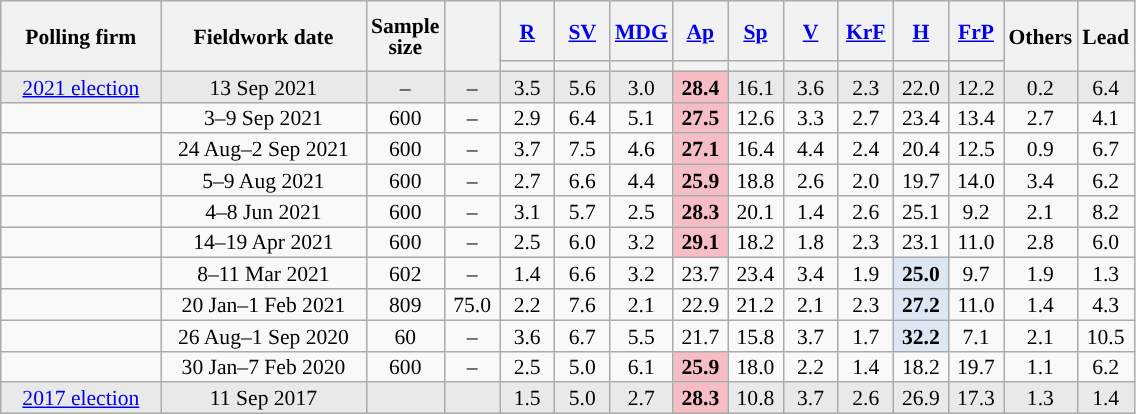<table class="wikitable mw-collapsible sortable" style="text-align:center;font-size:90%;line-height:14px;">
<tr style="height:40px;">
<th rowspan="2" style="width:100px;">Polling firm</th>
<th rowspan="2" style="width:130px;">Fieldwork date</th>
<th rowspan="2" style="width:35px;">Sample<br>size</th>
<th rowspan="2" style="width:30px;"></th>
<th class="unsortable" style="width:30px;"><a href='#'>R</a></th>
<th class="unsortable" style="width:30px;"><a href='#'>SV</a></th>
<th class="unsortable" style="width:30px;"><a href='#'>MDG</a></th>
<th class="unsortable" style="width:30px;"><a href='#'>Ap</a></th>
<th class="unsortable" style="width:30px;"><a href='#'>Sp</a></th>
<th class="unsortable" style="width:30px;"><a href='#'>V</a></th>
<th class="unsortable" style="width:30px;"><a href='#'>KrF</a></th>
<th class="unsortable" style="width:30px;"><a href='#'>H</a></th>
<th class="unsortable" style="width:30px;"><a href='#'>FrP</a></th>
<th class="unsortable" style="width:20px;" rowspan="2">Others</th>
<th rowspan="2" style="width:30px;">Lead</th>
</tr>
<tr>
<th style="background:"></th>
<th style="background:"></th>
<th style="background:"></th>
<th style="background:"></th>
<th style="background:"></th>
<th style="background:"></th>
<th style="background:"></th>
<th style="background:"></th>
<th style="background:"></th>
</tr>
<tr style="background:#E9E9E9;">
<td><a href='#'>2021 election</a></td>
<td data-sort-value="2021-09-13">13 Sep 2021</td>
<td>–</td>
<td>–</td>
<td>3.5</td>
<td>5.6</td>
<td>3.0</td>
<td style="background:#F7BDC5;"><strong>28.4</strong></td>
<td>16.1</td>
<td>3.6</td>
<td>2.3</td>
<td>22.0</td>
<td>12.2</td>
<td>0.2</td>
<td style="background:">6.4</td>
</tr>
<tr>
<td></td>
<td data-sort-value="2021-09-09">3–9 Sep 2021</td>
<td>600</td>
<td>–</td>
<td>2.9</td>
<td>6.4</td>
<td>5.1</td>
<td style="background:#F7BDC5;"><strong>27.5</strong></td>
<td>12.6</td>
<td>3.3</td>
<td>2.7</td>
<td>23.4</td>
<td>13.4</td>
<td>2.7</td>
<td style="background:">4.1</td>
</tr>
<tr>
<td></td>
<td data-sort-value="2021-09-02">24 Aug–2 Sep 2021</td>
<td>600</td>
<td>–</td>
<td>3.7</td>
<td>7.5</td>
<td>4.6</td>
<td style="background:#F7BDC5;"><strong>27.1</strong></td>
<td>16.4</td>
<td>4.4</td>
<td>2.4</td>
<td>20.4</td>
<td>12.5</td>
<td>0.9</td>
<td style="background:">6.7</td>
</tr>
<tr>
<td></td>
<td data-sort-value="2021-08-09">5–9 Aug 2021</td>
<td>600</td>
<td>–</td>
<td>2.7</td>
<td>6.6</td>
<td>4.4</td>
<td style="background:#F7BDC5;"><strong>25.9</strong></td>
<td>18.8</td>
<td>2.6</td>
<td>2.0</td>
<td>19.7</td>
<td>14.0</td>
<td>3.4</td>
<td style="background:">6.2</td>
</tr>
<tr>
<td></td>
<td data-sort-value="2021-06-08">4–8 Jun 2021</td>
<td>600</td>
<td>–</td>
<td>3.1</td>
<td>5.7</td>
<td>2.5</td>
<td style="background:#F7BDC5;"><strong>28.3</strong></td>
<td>20.1</td>
<td>1.4</td>
<td>2.6</td>
<td>25.1</td>
<td>9.2</td>
<td>2.1</td>
<td style="background:">8.2</td>
</tr>
<tr>
<td></td>
<td data-sort-value="2021-04-19">14–19 Apr 2021</td>
<td>600</td>
<td>–</td>
<td>2.5</td>
<td>6.0</td>
<td>3.2</td>
<td style="background:#F7BDC5;"><strong>29.1</strong></td>
<td>18.2</td>
<td>1.8</td>
<td>2.3</td>
<td>23.1</td>
<td>11.0</td>
<td>2.8</td>
<td style="background:">6.0</td>
</tr>
<tr>
<td></td>
<td data-sort-value="2021-03-11">8–11 Mar 2021</td>
<td>602</td>
<td>–</td>
<td>1.4</td>
<td>6.6</td>
<td>3.2</td>
<td>23.7</td>
<td>23.4</td>
<td>3.4</td>
<td>1.9</td>
<td style="background:#DCE7F3;"><strong>25.0</strong></td>
<td>9.7</td>
<td>1.9</td>
<td style="background:">1.3</td>
</tr>
<tr>
<td></td>
<td data-sort-value="2021-02-01">20 Jan–1 Feb 2021</td>
<td>809</td>
<td>75.0</td>
<td>2.2</td>
<td>7.6</td>
<td>2.1</td>
<td>22.9</td>
<td>21.2</td>
<td>2.1</td>
<td>2.3</td>
<td style="background:#DCE7F3;"><strong>27.2</strong></td>
<td>11.0</td>
<td>1.4</td>
<td style="background:">4.3</td>
</tr>
<tr>
<td></td>
<td data-sort-value="2020-09-01">26 Aug–1 Sep 2020</td>
<td>60</td>
<td>–</td>
<td>3.6</td>
<td>6.7</td>
<td>5.5</td>
<td>21.7</td>
<td>15.8</td>
<td>3.7</td>
<td>1.7</td>
<td style="background:#DCE7F3;"><strong>32.2</strong></td>
<td>7.1</td>
<td>2.1</td>
<td style="background:">10.5</td>
</tr>
<tr>
<td></td>
<td data-sort-value="2020-02-07">30 Jan–7 Feb 2020</td>
<td>600</td>
<td>–</td>
<td>2.5</td>
<td>5.0</td>
<td>6.1</td>
<td style="background:#F7BDC5;"><strong>25.9</strong></td>
<td>18.0</td>
<td>2.2</td>
<td>1.4</td>
<td>18.2</td>
<td>19.7</td>
<td>1.1</td>
<td style="background:">6.2</td>
</tr>
<tr style="background:#E9E9E9;">
<td><a href='#'>2017 election</a></td>
<td data-sort-value="2017-09-11">11 Sep 2017</td>
<td></td>
<td></td>
<td>1.5</td>
<td>5.0</td>
<td>2.7</td>
<td style="background:#F7BDC5;"><strong>28.3</strong></td>
<td>10.8</td>
<td>3.7</td>
<td>2.6</td>
<td>26.9</td>
<td>17.3</td>
<td>1.3</td>
<td style="background:">1.4</td>
</tr>
</table>
